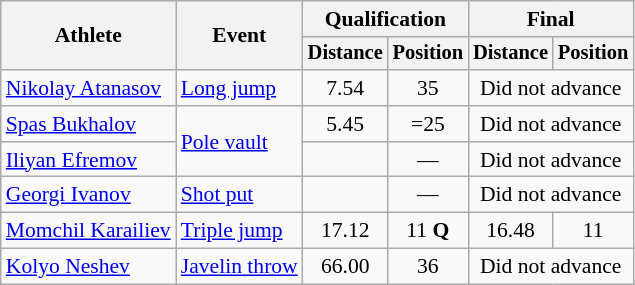<table class=wikitable style="font-size:90%">
<tr>
<th rowspan="2">Athlete</th>
<th rowspan="2">Event</th>
<th colspan="2">Qualification</th>
<th colspan="2">Final</th>
</tr>
<tr style="font-size:95%">
<th>Distance</th>
<th>Position</th>
<th>Distance</th>
<th>Position</th>
</tr>
<tr align=center>
<td align=left><a href='#'>Nikolay Atanasov</a></td>
<td align=left><a href='#'>Long jump</a></td>
<td>7.54</td>
<td>35</td>
<td colspan=2>Did not advance</td>
</tr>
<tr align=center>
<td align=left><a href='#'>Spas Bukhalov</a></td>
<td align=left rowspan=2><a href='#'>Pole vault</a></td>
<td>5.45</td>
<td>=25</td>
<td colspan=2>Did not advance</td>
</tr>
<tr align=center>
<td align=left><a href='#'>Iliyan Efremov</a></td>
<td></td>
<td>—</td>
<td colspan=2>Did not advance</td>
</tr>
<tr align=center>
<td align=left><a href='#'>Georgi Ivanov</a></td>
<td align=left><a href='#'>Shot put</a></td>
<td></td>
<td>—</td>
<td colspan=2>Did not advance</td>
</tr>
<tr align=center>
<td align=left><a href='#'>Momchil Karailiev</a></td>
<td align=left><a href='#'>Triple jump</a></td>
<td>17.12</td>
<td>11 <strong>Q</strong></td>
<td>16.48</td>
<td>11</td>
</tr>
<tr align=center>
<td align=left><a href='#'>Kolyo Neshev</a></td>
<td align=left><a href='#'>Javelin throw</a></td>
<td>66.00</td>
<td>36</td>
<td colspan=2>Did not advance</td>
</tr>
</table>
